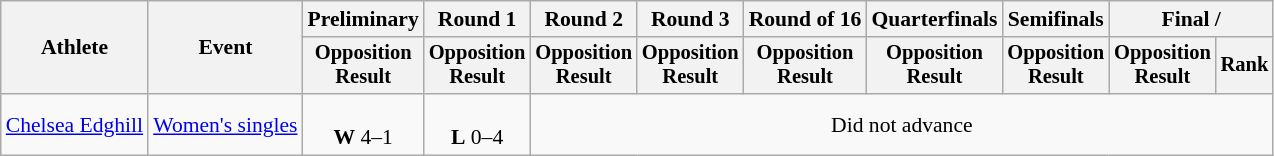<table class="wikitable" style="font-size:90%;">
<tr>
<th rowspan=2>Athlete</th>
<th rowspan=2>Event</th>
<th>Preliminary</th>
<th>Round 1</th>
<th>Round 2</th>
<th>Round 3</th>
<th>Round of 16</th>
<th>Quarterfinals</th>
<th>Semifinals</th>
<th colspan=2>Final / </th>
</tr>
<tr style="font-size:95%">
<th>Opposition<br>Result</th>
<th>Opposition<br>Result</th>
<th>Opposition<br>Result</th>
<th>Opposition<br>Result</th>
<th>Opposition<br>Result</th>
<th>Opposition<br>Result</th>
<th>Opposition<br>Result</th>
<th>Opposition<br>Result</th>
<th>Rank</th>
</tr>
<tr align=center>
<td align=left><a href='#'>Chelsea Edghill</a></td>
<td align=left><a href='#'>Women's singles</a></td>
<td><br><strong>W</strong> 4–1</td>
<td><br><strong>L</strong> 0–4</td>
<td colspan=7>Did not advance</td>
</tr>
</table>
